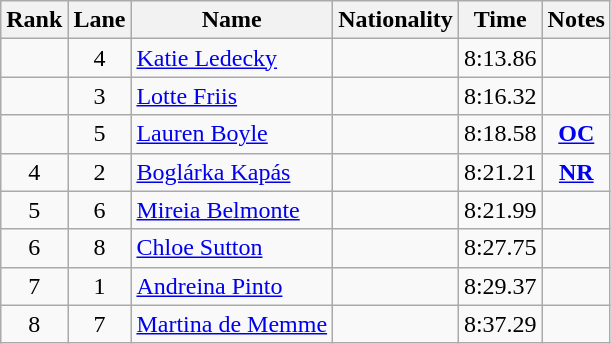<table class="wikitable sortable" style="text-align:center">
<tr>
<th>Rank</th>
<th>Lane</th>
<th>Name</th>
<th>Nationality</th>
<th>Time</th>
<th>Notes</th>
</tr>
<tr>
<td></td>
<td>4</td>
<td align=left><a href='#'>Katie Ledecky</a></td>
<td align=left></td>
<td>8:13.86</td>
<td></td>
</tr>
<tr>
<td></td>
<td>3</td>
<td align=left><a href='#'>Lotte Friis</a></td>
<td align=left></td>
<td>8:16.32</td>
<td></td>
</tr>
<tr>
<td></td>
<td>5</td>
<td align=left><a href='#'>Lauren Boyle</a></td>
<td align=left></td>
<td>8:18.58</td>
<td><strong><a href='#'>OC</a></strong></td>
</tr>
<tr>
<td>4</td>
<td>2</td>
<td align=left><a href='#'>Boglárka Kapás</a></td>
<td align=left></td>
<td>8:21.21</td>
<td><strong><a href='#'>NR</a></strong></td>
</tr>
<tr>
<td>5</td>
<td>6</td>
<td align=left><a href='#'>Mireia Belmonte</a></td>
<td align=left></td>
<td>8:21.99</td>
<td></td>
</tr>
<tr>
<td>6</td>
<td>8</td>
<td align=left><a href='#'>Chloe Sutton</a></td>
<td align=left></td>
<td>8:27.75</td>
<td></td>
</tr>
<tr>
<td>7</td>
<td>1</td>
<td align=left><a href='#'>Andreina Pinto</a></td>
<td align=left></td>
<td>8:29.37</td>
<td></td>
</tr>
<tr>
<td>8</td>
<td>7</td>
<td align=left><a href='#'>Martina de Memme</a></td>
<td align=left></td>
<td>8:37.29</td>
<td></td>
</tr>
</table>
